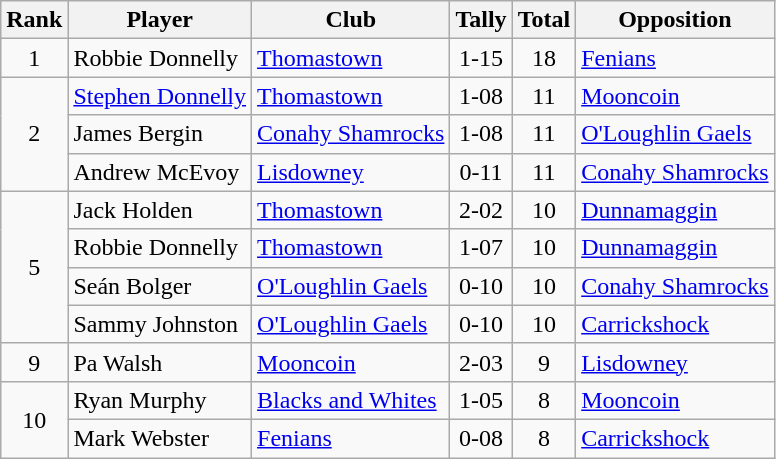<table class="wikitable">
<tr>
<th>Rank</th>
<th>Player</th>
<th>Club</th>
<th>Tally</th>
<th>Total</th>
<th>Opposition</th>
</tr>
<tr>
<td rowspan="1" style="text-align:center;">1</td>
<td>Robbie Donnelly</td>
<td><a href='#'>Thomastown</a></td>
<td align=center>1-15</td>
<td align=center>18</td>
<td><a href='#'>Fenians</a></td>
</tr>
<tr>
<td rowspan="3" style="text-align:center;">2</td>
<td><a href='#'>Stephen Donnelly</a></td>
<td><a href='#'>Thomastown</a></td>
<td align=center>1-08</td>
<td align=center>11</td>
<td><a href='#'>Mooncoin</a></td>
</tr>
<tr>
<td>James Bergin</td>
<td><a href='#'>Conahy Shamrocks</a></td>
<td align=center>1-08</td>
<td align=center>11</td>
<td><a href='#'>O'Loughlin Gaels</a></td>
</tr>
<tr>
<td>Andrew McEvoy</td>
<td><a href='#'>Lisdowney</a></td>
<td align=center>0-11</td>
<td align=center>11</td>
<td><a href='#'>Conahy Shamrocks</a></td>
</tr>
<tr>
<td rowspan="4" style="text-align:center;">5</td>
<td>Jack Holden</td>
<td><a href='#'>Thomastown</a></td>
<td align=center>2-02</td>
<td align=center>10</td>
<td><a href='#'>Dunnamaggin</a></td>
</tr>
<tr>
<td>Robbie Donnelly</td>
<td><a href='#'>Thomastown</a></td>
<td align=center>1-07</td>
<td align=center>10</td>
<td><a href='#'>Dunnamaggin</a></td>
</tr>
<tr>
<td>Seán Bolger</td>
<td><a href='#'>O'Loughlin Gaels</a></td>
<td align=center>0-10</td>
<td align=center>10</td>
<td><a href='#'>Conahy Shamrocks</a></td>
</tr>
<tr>
<td>Sammy Johnston</td>
<td><a href='#'>O'Loughlin Gaels</a></td>
<td align=center>0-10</td>
<td align=center>10</td>
<td><a href='#'>Carrickshock</a></td>
</tr>
<tr>
<td rowspan="1" style="text-align:center;">9</td>
<td>Pa Walsh</td>
<td><a href='#'>Mooncoin</a></td>
<td align=center>2-03</td>
<td align=center>9</td>
<td><a href='#'>Lisdowney</a></td>
</tr>
<tr>
<td rowspan="2" style="text-align:center;">10</td>
<td>Ryan Murphy</td>
<td><a href='#'>Blacks and Whites</a></td>
<td align=center>1-05</td>
<td align=center>8</td>
<td><a href='#'>Mooncoin</a></td>
</tr>
<tr>
<td>Mark Webster</td>
<td><a href='#'>Fenians</a></td>
<td align=center>0-08</td>
<td align=center>8</td>
<td><a href='#'>Carrickshock</a></td>
</tr>
</table>
